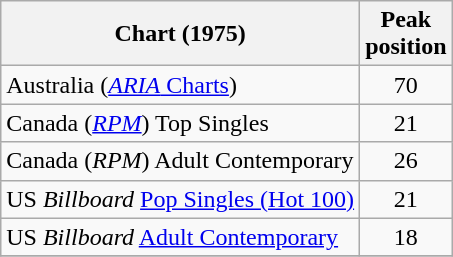<table class="wikitable sortable">
<tr>
<th align="left">Chart (1975)</th>
<th align="left">Peak<br>position</th>
</tr>
<tr>
<td>Australia (<a href='#'><em>ARIA</em> Charts</a>)</td>
<td align="center">70</td>
</tr>
<tr>
<td>Canada (<a href='#'><em>RPM</em></a>) Top Singles</td>
<td align="center">21</td>
</tr>
<tr>
<td>Canada (<em>RPM</em>) Adult Contemporary</td>
<td align="center">26</td>
</tr>
<tr>
<td>US <em>Billboard</em> <a href='#'>Pop Singles (Hot 100)</a></td>
<td align="center">21</td>
</tr>
<tr>
<td>US <em>Billboard</em> <a href='#'>Adult Contemporary</a></td>
<td align="center">18</td>
</tr>
<tr>
</tr>
</table>
